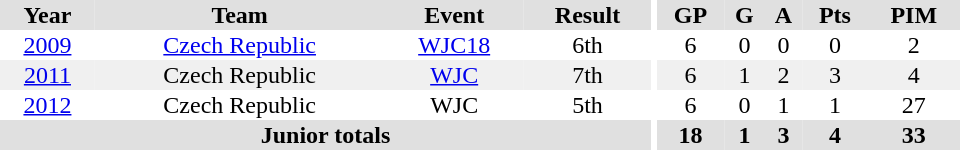<table border="0" cellpadding="1" cellspacing="0" ID="Table3" style="text-align:center; width:40em">
<tr ALIGN="center" bgcolor="#e0e0e0">
<th>Year</th>
<th>Team</th>
<th>Event</th>
<th>Result</th>
<th rowspan="99" bgcolor="#ffffff"></th>
<th>GP</th>
<th>G</th>
<th>A</th>
<th>Pts</th>
<th>PIM</th>
</tr>
<tr>
<td><a href='#'>2009</a></td>
<td><a href='#'>Czech Republic</a></td>
<td><a href='#'>WJC18</a></td>
<td>6th</td>
<td>6</td>
<td>0</td>
<td>0</td>
<td>0</td>
<td>2</td>
</tr>
<tr bgcolor="#f0f0f0">
<td><a href='#'>2011</a></td>
<td>Czech Republic</td>
<td><a href='#'>WJC</a></td>
<td>7th</td>
<td>6</td>
<td>1</td>
<td>2</td>
<td>3</td>
<td>4</td>
</tr>
<tr>
<td><a href='#'>2012</a></td>
<td>Czech Republic</td>
<td>WJC</td>
<td>5th</td>
<td>6</td>
<td>0</td>
<td>1</td>
<td>1</td>
<td>27</td>
</tr>
<tr ALIGN="center" bgcolor="#e0e0e0">
<th colspan=4>Junior totals</th>
<th>18</th>
<th>1</th>
<th>3</th>
<th>4</th>
<th>33</th>
</tr>
</table>
